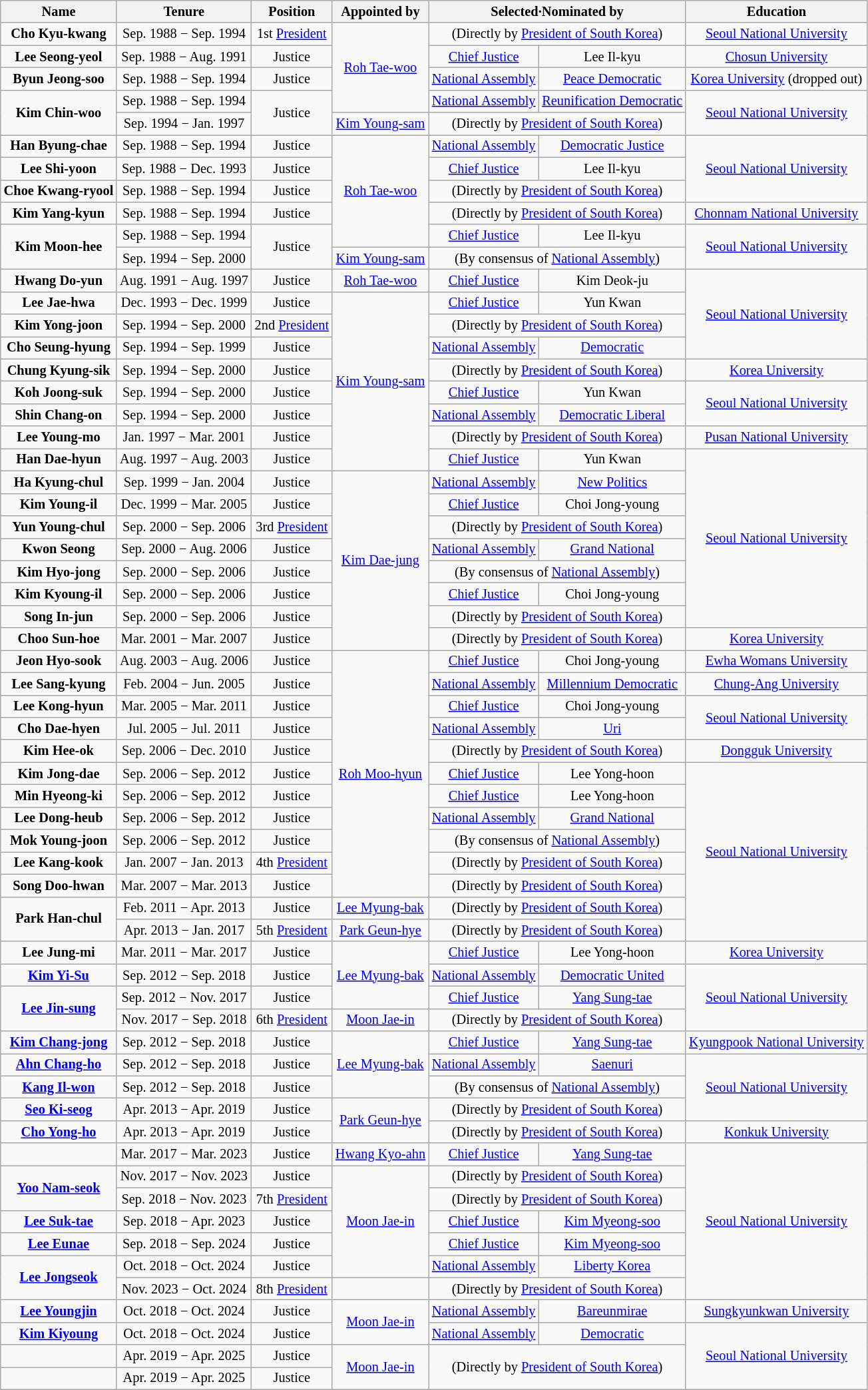<table class="wikitable sortable" style="font-size:85%; text-align:center">
<tr>
<th>Name</th>
<th>Tenure</th>
<th>Position</th>
<th>Appointed by</th>
<th colspan="2">Selected·Nominated by</th>
<th>Education</th>
</tr>
<tr>
<td><strong>Cho Kyu-kwang</strong></td>
<td>Sep. 1988 − Sep. 1994</td>
<td>1st <a href='#'>President</a></td>
<td rowspan="4"><a href='#'>Roh Tae-woo</a></td>
<td colspan="2">(Directly by <a href='#'>President of South Korea</a>)</td>
<td><a href='#'>Seoul National University</a></td>
</tr>
<tr>
<td><strong>Lee Seong-yeol</strong></td>
<td>Sep. 1988 − Aug. 1991</td>
<td>Justice</td>
<td><a href='#'>Chief Justice</a></td>
<td>Lee Il-kyu</td>
<td><a href='#'>Chosun University</a></td>
</tr>
<tr>
<td><strong>Byun Jeong-soo</strong></td>
<td>Sep. 1988 − Sep. 1994</td>
<td>Justice</td>
<td><a href='#'>National Assembly</a></td>
<td><a href='#'>Peace Democratic</a></td>
<td><a href='#'>Korea University</a> (dropped out)</td>
</tr>
<tr>
<td rowspan="2"><strong>Kim Chin-woo</strong></td>
<td>Sep. 1988 − Sep. 1994</td>
<td rowspan="2">Justice</td>
<td><a href='#'>National Assembly</a></td>
<td><a href='#'>Reunification Democratic</a></td>
<td rowspan="2"><a href='#'>Seoul National University</a></td>
</tr>
<tr>
<td>Sep. 1994 − Jan. 1997</td>
<td><a href='#'>Kim Young-sam</a></td>
<td colspan="2">(Directly by <a href='#'>President of South Korea</a>)</td>
</tr>
<tr>
<td><strong>Han Byung-chae</strong></td>
<td>Sep. 1988 − Sep. 1994</td>
<td>Justice</td>
<td rowspan="5"><a href='#'>Roh Tae-woo</a></td>
<td><a href='#'>National Assembly</a></td>
<td><a href='#'>Democratic Justice</a></td>
<td rowspan="3"><a href='#'>Seoul National University</a></td>
</tr>
<tr>
<td><strong>Lee Shi-yoon</strong></td>
<td>Sep. 1988 − Dec. 1993</td>
<td>Justice</td>
<td><a href='#'>Chief Justice</a></td>
<td>Lee Il-kyu</td>
</tr>
<tr>
<td><strong>Choe Kwang-ryool</strong></td>
<td>Sep. 1988 − Sep. 1994</td>
<td>Justice</td>
<td colspan="2">(Directly by <a href='#'>President of South Korea</a>)</td>
</tr>
<tr>
<td><strong>Kim Yang-kyun</strong></td>
<td>Sep. 1988 − Sep. 1994</td>
<td>Justice</td>
<td colspan="2">(Directly by <a href='#'>President of South Korea</a>)</td>
<td><a href='#'>Chonnam National University</a></td>
</tr>
<tr>
<td rowspan="2"><strong>Kim Moon-hee</strong></td>
<td>Sep. 1988 − Sep. 1994</td>
<td rowspan="2">Justice</td>
<td><a href='#'>Chief Justice</a></td>
<td>Lee Il-kyu</td>
<td rowspan="2"><a href='#'>Seoul National University</a></td>
</tr>
<tr>
<td>Sep. 1994 − Sep. 2000</td>
<td><a href='#'>Kim Young-sam</a></td>
<td colspan="2">(By consensus of <a href='#'>National Assembly</a>)</td>
</tr>
<tr>
<td><strong>Hwang Do-yun</strong></td>
<td>Aug. 1991 − Aug. 1997</td>
<td>Justice</td>
<td><a href='#'>Roh Tae-woo</a></td>
<td><a href='#'>Chief Justice</a></td>
<td>Kim Deok-ju</td>
<td rowspan="4"><a href='#'>Seoul National University</a></td>
</tr>
<tr>
<td><strong>Lee Jae-hwa</strong></td>
<td>Dec. 1993 − Dec. 1999</td>
<td>Justice</td>
<td rowspan="8"><a href='#'>Kim Young-sam</a></td>
<td><a href='#'>Chief Justice</a></td>
<td>Yun Kwan</td>
</tr>
<tr>
<td><strong>Kim Yong-joon</strong></td>
<td>Sep. 1994 − Sep. 2000</td>
<td>2nd <a href='#'>President</a></td>
<td colspan="2">(Directly by <a href='#'>President of South Korea</a>)</td>
</tr>
<tr>
<td><strong>Cho Seung-hyung</strong></td>
<td>Sep. 1994 − Sep. 1999</td>
<td>Justice</td>
<td><a href='#'>National Assembly</a></td>
<td><a href='#'>Democratic</a></td>
</tr>
<tr>
<td><strong>Chung Kyung-sik</strong></td>
<td>Sep. 1994 − Sep. 2000</td>
<td>Justice</td>
<td colspan="2">(Directly by <a href='#'>President of South Korea</a>)</td>
<td><a href='#'>Korea University</a></td>
</tr>
<tr>
<td><strong>Koh Joong-suk</strong></td>
<td>Sep. 1994 − Sep. 2000</td>
<td>Justice</td>
<td><a href='#'>Chief Justice</a></td>
<td>Yun Kwan</td>
<td rowspan="2"><a href='#'>Seoul National University</a></td>
</tr>
<tr>
<td><strong>Shin Chang-on</strong></td>
<td>Sep. 1994 − Sep. 2000</td>
<td>Justice</td>
<td><a href='#'>National Assembly</a></td>
<td><a href='#'>Democratic Liberal</a></td>
</tr>
<tr>
<td><strong>Lee Young-mo</strong></td>
<td>Jan. 1997 − Mar. 2001</td>
<td>Justice</td>
<td colspan="2">(Directly by <a href='#'>President of South Korea</a>)</td>
<td><a href='#'>Pusan National University</a></td>
</tr>
<tr>
<td><strong>Han Dae-hyun</strong></td>
<td>Aug. 1997 − Aug. 2003</td>
<td>Justice</td>
<td><a href='#'>Chief Justice</a></td>
<td>Yun Kwan</td>
<td rowspan="8"><a href='#'>Seoul National University</a></td>
</tr>
<tr>
<td><strong>Ha Kyung-chul</strong></td>
<td>Sep. 1999 − Jan. 2004</td>
<td>Justice</td>
<td rowspan="8"><a href='#'>Kim Dae-jung</a></td>
<td><a href='#'>National Assembly</a></td>
<td><a href='#'>New Politics</a></td>
</tr>
<tr>
<td><strong>Kim Young-il</strong></td>
<td>Dec. 1999 − Mar. 2005</td>
<td>Justice</td>
<td><a href='#'>Chief Justice</a></td>
<td>Choi Jong-young</td>
</tr>
<tr>
<td><strong>Yun Young-chul</strong></td>
<td>Sep. 2000 − Sep. 2006</td>
<td>3rd <a href='#'>President</a></td>
<td colspan="2">(Directly by <a href='#'>President of South Korea</a>)</td>
</tr>
<tr>
<td><strong>Kwon Seong</strong></td>
<td>Sep. 2000 − Aug. 2006</td>
<td>Justice</td>
<td><a href='#'>National Assembly</a></td>
<td><a href='#'>Grand National</a></td>
</tr>
<tr>
<td><strong>Kim Hyo-jong</strong></td>
<td>Sep. 2000 − Sep. 2006</td>
<td>Justice</td>
<td colspan="2">(By consensus of <a href='#'>National Assembly</a>)</td>
</tr>
<tr>
<td><strong>Kim Kyoung-il</strong></td>
<td>Sep. 2000 − Sep. 2006</td>
<td>Justice</td>
<td><a href='#'>Chief Justice</a></td>
<td>Choi Jong-young</td>
</tr>
<tr>
<td><strong>Song In-jun</strong></td>
<td>Sep. 2000 − Sep. 2006</td>
<td>Justice</td>
<td colspan="2">(Directly by <a href='#'>President of South Korea</a>)</td>
</tr>
<tr>
<td><strong>Choo Sun-hoe</strong></td>
<td>Mar. 2001 − Mar. 2007</td>
<td>Justice</td>
<td colspan="2">(Directly by <a href='#'>President of South Korea</a>)</td>
<td><a href='#'>Korea University</a></td>
</tr>
<tr>
<td><strong>Jeon Hyo-sook</strong></td>
<td>Aug. 2003 − Aug. 2006</td>
<td>Justice</td>
<td rowspan="11"><a href='#'>Roh Moo-hyun</a></td>
<td><a href='#'>Chief Justice</a></td>
<td>Choi Jong-young</td>
<td><a href='#'>Ewha Womans University</a></td>
</tr>
<tr>
<td><strong>Lee Sang-kyung</strong></td>
<td>Feb. 2004 − Jun. 2005</td>
<td>Justice</td>
<td><a href='#'>National Assembly</a></td>
<td><a href='#'>Millennium Democratic</a></td>
<td><a href='#'>Chung-Ang University</a></td>
</tr>
<tr>
<td><strong>Lee Kong-hyun</strong></td>
<td>Mar. 2005 − Mar. 2011</td>
<td>Justice</td>
<td><a href='#'>Chief Justice</a></td>
<td>Choi Jong-young</td>
<td rowspan="2"><a href='#'>Seoul National University</a></td>
</tr>
<tr>
<td><strong>Cho Dae-hyen</strong></td>
<td>Jul. 2005 − Jul. 2011</td>
<td>Justice</td>
<td><a href='#'>National Assembly</a></td>
<td><a href='#'>Uri</a></td>
</tr>
<tr>
<td><strong>Kim Hee-ok</strong></td>
<td>Sep. 2006 − Dec. 2010</td>
<td>Justice</td>
<td colspan="2">(Directly by <a href='#'>President of South Korea</a>)</td>
<td><a href='#'>Dongguk University</a></td>
</tr>
<tr>
<td><strong>Kim Jong-dae</strong></td>
<td>Sep. 2006 − Sep. 2012</td>
<td>Justice</td>
<td><a href='#'>Chief Justice</a></td>
<td>Lee Yong-hoon</td>
<td rowspan="8"><a href='#'>Seoul National University</a></td>
</tr>
<tr>
<td><strong>Min Hyeong-ki</strong></td>
<td>Sep. 2006 − Sep. 2012</td>
<td>Justice</td>
<td><a href='#'>Chief Justice</a></td>
<td>Lee Yong-hoon</td>
</tr>
<tr>
<td><strong>Lee Dong-heub</strong></td>
<td>Sep. 2006 − Sep. 2012</td>
<td>Justice</td>
<td><a href='#'>National Assembly</a></td>
<td><a href='#'>Grand National</a></td>
</tr>
<tr>
<td><strong>Mok Young-joon</strong></td>
<td>Sep. 2006 − Sep. 2012</td>
<td>Justice</td>
<td colspan="2">(By consensus of <a href='#'>National Assembly</a>)</td>
</tr>
<tr>
<td><strong>Lee Kang-kook</strong></td>
<td>Jan. 2007 − Jan. 2013</td>
<td>4th <a href='#'>President</a></td>
<td colspan="2">(Directly by <a href='#'>President of South Korea</a>)</td>
</tr>
<tr>
<td><strong>Song Doo-hwan</strong></td>
<td>Mar. 2007 − Mar. 2013</td>
<td>Justice</td>
<td colspan="2">(Directly by <a href='#'>President of South Korea</a>)</td>
</tr>
<tr>
<td rowspan="2"><strong>Park Han-chul</strong></td>
<td>Feb. 2011 − Apr. 2013</td>
<td>Justice</td>
<td><a href='#'>Lee Myung-bak</a></td>
<td colspan="2">(Directly by <a href='#'>President of South Korea</a>)</td>
</tr>
<tr>
<td>Apr. 2013 − Jan. 2017</td>
<td>5th <a href='#'>President</a></td>
<td><a href='#'>Park Geun-hye</a></td>
<td colspan="2">(Directly by <a href='#'>President of South Korea</a>)</td>
</tr>
<tr>
<td><strong>Lee Jung-mi</strong></td>
<td>Mar. 2011 − Mar. 2017</td>
<td>Justice</td>
<td rowspan="3"><a href='#'>Lee Myung-bak</a></td>
<td><a href='#'>Chief Justice</a></td>
<td>Lee Yong-hoon</td>
<td><a href='#'>Korea University</a></td>
</tr>
<tr>
<td><strong><a href='#'>Kim Yi-Su</a></strong></td>
<td>Sep. 2012 − Sep. 2018</td>
<td>Justice</td>
<td><a href='#'>National Assembly</a></td>
<td><a href='#'>Democratic United</a></td>
<td rowspan="3"><a href='#'>Seoul National University</a></td>
</tr>
<tr>
<td rowspan="2"><strong><a href='#'>Lee Jin-sung</a></strong></td>
<td>Sep. 2012 − Nov. 2017</td>
<td>Justice</td>
<td><a href='#'>Chief Justice</a></td>
<td><a href='#'>Yang Sung-tae</a></td>
</tr>
<tr>
<td>Nov. 2017 − Sep. 2018</td>
<td>6th <a href='#'>President</a></td>
<td><a href='#'>Moon Jae-in</a></td>
<td colspan="2">(Directly by <a href='#'>President of South Korea</a>)</td>
</tr>
<tr>
<td><strong><a href='#'>Kim Chang-jong</a></strong></td>
<td>Sep. 2012 − Sep. 2018</td>
<td>Justice</td>
<td rowspan="3"><a href='#'>Lee Myung-bak</a></td>
<td><a href='#'>Chief Justice</a></td>
<td><a href='#'>Yang Sung-tae</a></td>
<td><a href='#'>Kyungpook National University</a></td>
</tr>
<tr>
<td><strong><a href='#'>Ahn Chang-ho</a></strong></td>
<td>Sep. 2012 − Sep. 2018</td>
<td>Justice</td>
<td><a href='#'>National Assembly</a></td>
<td><a href='#'>Saenuri</a></td>
<td rowspan="3"><a href='#'>Seoul National University</a></td>
</tr>
<tr>
<td><strong><a href='#'>Kang Il-won</a></strong></td>
<td>Sep. 2012 − Sep. 2018</td>
<td>Justice</td>
<td colspan="2">(By consensus of <a href='#'>National Assembly</a>)</td>
</tr>
<tr>
<td><strong><a href='#'>Seo Ki-seog</a></strong></td>
<td>Apr. 2013 − Apr. 2019</td>
<td>Justice</td>
<td rowspan="2"><a href='#'>Park Geun-hye</a></td>
<td colspan="2">(Directly by <a href='#'>President of South Korea</a>)</td>
</tr>
<tr>
<td><strong><a href='#'>Cho Yong-ho</a></strong></td>
<td>Apr. 2013 − Apr. 2019</td>
<td>Justice</td>
<td colspan="2">(Directly by <a href='#'>President of South Korea</a>)</td>
<td><a href='#'>Konkuk University</a></td>
</tr>
<tr>
<td><strong></strong></td>
<td>Mar. 2017 − Mar. 2023</td>
<td>Justice</td>
<td><a href='#'>Hwang Kyo-ahn</a></td>
<td><a href='#'>Chief Justice</a></td>
<td><a href='#'>Yang Sung-tae</a></td>
<td rowspan="7"><a href='#'>Seoul National University</a></td>
</tr>
<tr>
<td rowspan="2"><strong><a href='#'>Yoo Nam-seok</a></strong></td>
<td>Nov. 2017 − Nov. 2023</td>
<td>Justice</td>
<td rowspan="5"><a href='#'>Moon Jae-in</a></td>
<td colspan="2">(Directly by <a href='#'>President of South Korea</a>)</td>
</tr>
<tr>
<td>Sep. 2018 − Nov. 2023</td>
<td>7th <a href='#'>President</a></td>
<td colspan="2">(Directly by <a href='#'>President of South Korea</a>)</td>
</tr>
<tr>
<td><strong><a href='#'>Lee Suk-tae</a></strong></td>
<td>Sep. 2018 − Apr. 2023</td>
<td>Justice</td>
<td><a href='#'>Chief Justice</a></td>
<td><a href='#'>Kim Myeong-soo</a></td>
</tr>
<tr>
<td><strong><a href='#'>Lee Eunae</a></strong></td>
<td>Sep. 2018 − Sep. 2024</td>
<td>Justice</td>
<td><a href='#'>Chief Justice</a></td>
<td><a href='#'>Kim Myeong-soo</a></td>
</tr>
<tr>
<td rowspan="2"><strong><a href='#'>Lee Jongseok</a></strong></td>
<td>Oct. 2018 − Oct. 2024</td>
<td>Justice</td>
<td><a href='#'>National Assembly</a></td>
<td><a href='#'>Liberty Korea</a></td>
</tr>
<tr>
<td>Nov. 2023 − Oct. 2024</td>
<td>8th <a href='#'>President</a></td>
<td></td>
<td colspan="2">(Directly by <a href='#'>President of South Korea</a>)</td>
</tr>
<tr>
<td><strong><a href='#'>Lee Youngjin</a></strong></td>
<td>Oct. 2018 − Oct. 2024</td>
<td>Justice</td>
<td rowspan="2"><a href='#'>Moon Jae-in</a></td>
<td><a href='#'>National Assembly</a></td>
<td><a href='#'>Bareunmirae</a></td>
<td><a href='#'>Sungkyunkwan University</a></td>
</tr>
<tr>
<td><strong><a href='#'>Kim Kiyoung</a></strong></td>
<td>Oct. 2018 − Oct. 2024</td>
<td>Justice</td>
<td><a href='#'>National Assembly</a></td>
<td><a href='#'>Democratic</a></td>
<td rowspan="3"><a href='#'>Seoul National University</a></td>
</tr>
<tr>
<td><strong></strong></td>
<td>Apr. 2019  − Apr. 2025</td>
<td>Justice</td>
<td rowspan="2"><a href='#'>Moon Jae-in</a></td>
<td colspan="2" rowspan="2">(Directly by <a href='#'>President of South Korea</a>)</td>
</tr>
<tr>
<td><strong></strong></td>
<td>Apr. 2019  − Apr. 2025</td>
<td>Justice</td>
</tr>
</table>
